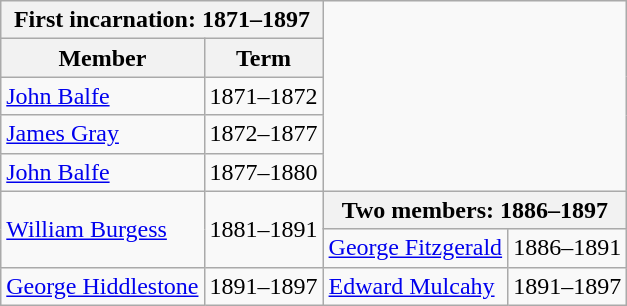<table class="wikitable">
<tr>
<th colspan=2>First incarnation: 1871–1897</th>
</tr>
<tr>
<th>Member</th>
<th>Term</th>
</tr>
<tr>
<td><a href='#'>John Balfe</a></td>
<td>1871–1872</td>
</tr>
<tr>
<td><a href='#'>James Gray</a></td>
<td>1872–1877</td>
</tr>
<tr>
<td><a href='#'>John Balfe</a></td>
<td>1877–1880</td>
</tr>
<tr>
<td rowspan=2><a href='#'>William Burgess</a></td>
<td rowspan=2>1881–1891</td>
<th colspan=2>Two members: 1886–1897</th>
</tr>
<tr>
<td><a href='#'>George Fitzgerald</a></td>
<td>1886–1891</td>
</tr>
<tr>
<td><a href='#'>George Hiddlestone</a></td>
<td>1891–1897</td>
<td><a href='#'>Edward Mulcahy</a></td>
<td>1891–1897</td>
</tr>
</table>
